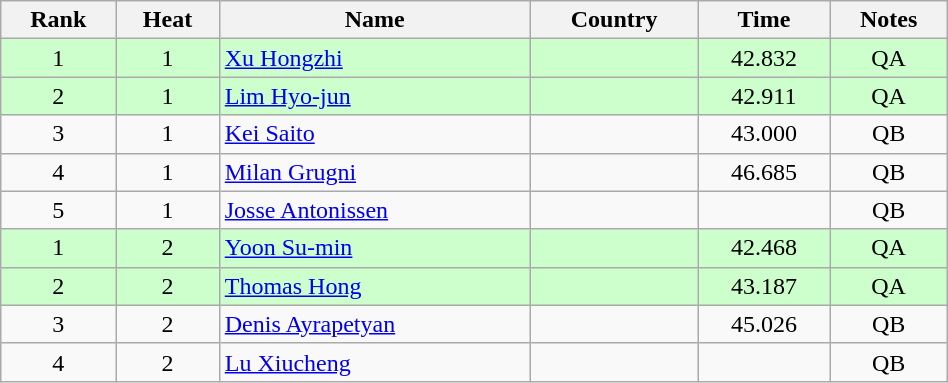<table class="wikitable sortable" style="text-align:center" width=50%>
<tr>
<th>Rank</th>
<th>Heat</th>
<th>Name</th>
<th>Country</th>
<th>Time</th>
<th>Notes</th>
</tr>
<tr bgcolor=ccffcc>
<td>1</td>
<td>1</td>
<td align=left><a href='#'>Xu Hongzhi</a></td>
<td align=left></td>
<td>42.832</td>
<td>QA</td>
</tr>
<tr bgcolor=ccffcc>
<td>2</td>
<td>1</td>
<td align=left><a href='#'>Lim Hyo-jun</a></td>
<td align=left></td>
<td>42.911</td>
<td>QA</td>
</tr>
<tr>
<td>3</td>
<td>1</td>
<td align=left><a href='#'>Kei Saito</a></td>
<td align=left></td>
<td>43.000</td>
<td>QB</td>
</tr>
<tr>
<td>4</td>
<td>1</td>
<td align=left><a href='#'>Milan Grugni</a></td>
<td align=left></td>
<td>46.685</td>
<td>QB</td>
</tr>
<tr>
<td>5</td>
<td>1</td>
<td align=left><a href='#'>Josse Antonissen</a></td>
<td align=left></td>
<td></td>
<td>QB</td>
</tr>
<tr bgcolor=ccffcc>
<td>1</td>
<td>2</td>
<td align=left><a href='#'>Yoon Su-min</a></td>
<td align=left></td>
<td>42.468</td>
<td>QA</td>
</tr>
<tr bgcolor=ccffcc>
<td>2</td>
<td>2</td>
<td align=left><a href='#'>Thomas Hong</a></td>
<td align=left></td>
<td>43.187</td>
<td>QA</td>
</tr>
<tr>
<td>3</td>
<td>2</td>
<td align=left><a href='#'>Denis Ayrapetyan</a></td>
<td align=left></td>
<td>45.026</td>
<td>QB</td>
</tr>
<tr>
<td>4</td>
<td>2</td>
<td align=left><a href='#'>Lu Xiucheng</a></td>
<td align=left></td>
<td></td>
<td>QB</td>
</tr>
</table>
